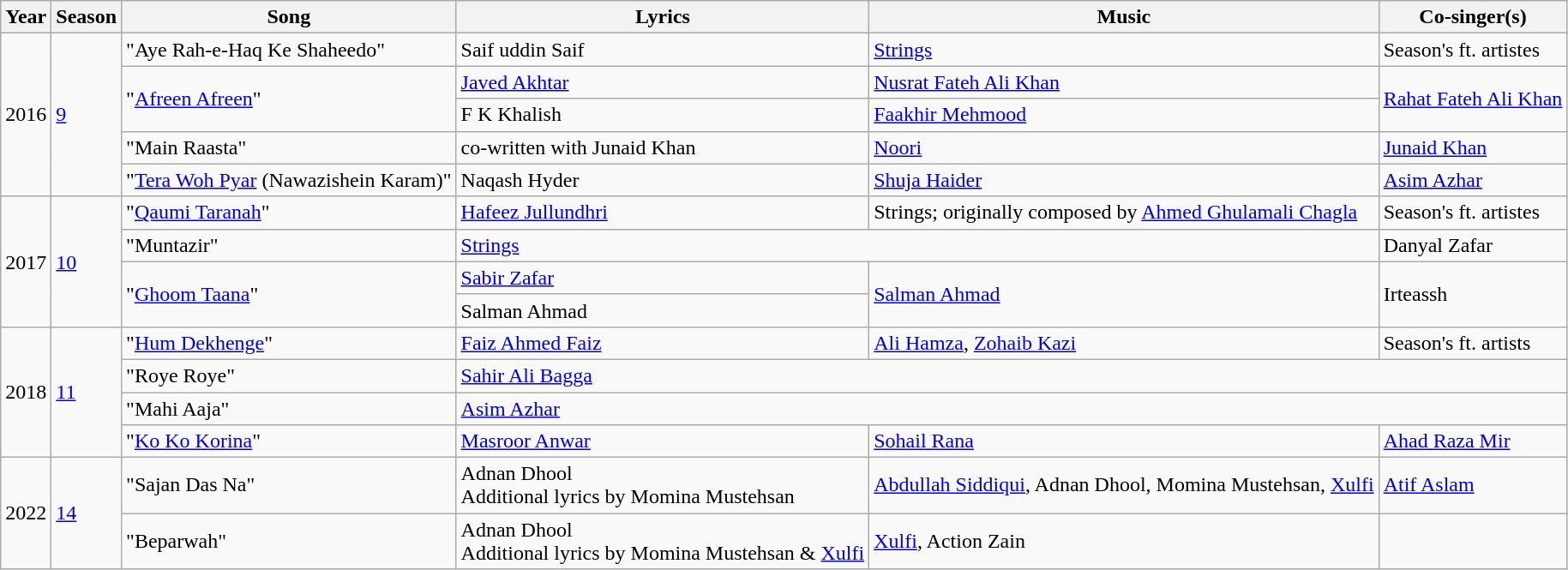<table class="wikitable">
<tr>
<th>Year</th>
<th>Season</th>
<th>Song</th>
<th>Lyrics</th>
<th>Music</th>
<th>Co-singer(s)</th>
</tr>
<tr>
<td rowspan="5">2016</td>
<td rowspan="5"><a href='#'>9</a></td>
<td>"Aye Rah-e-Haq Ke Shaheedo" </td>
<td>Saif uddin Saif</td>
<td><a href='#'>Strings</a></td>
<td>Season's ft. artistes</td>
</tr>
<tr>
<td rowspan=2>"<a href='#'>Afreen Afreen</a>" </td>
<td><a href='#'>Javed Akhtar</a></td>
<td><a href='#'>Nusrat Fateh Ali Khan</a></td>
<td rowspan=2><a href='#'>Rahat Fateh Ali Khan</a></td>
</tr>
<tr>
<td>F K Khalish</td>
<td><a href='#'>Faakhir Mehmood</a></td>
</tr>
<tr>
<td>"Main Raasta" </td>
<td>co-written with Junaid Khan</td>
<td><a href='#'>Noori</a></td>
<td><a href='#'>Junaid Khan</a></td>
</tr>
<tr>
<td>"<a href='#'>Tera Woh Pyar</a> (Nawazishein Karam)" </td>
<td>Naqash Hyder</td>
<td><a href='#'>Shuja Haider</a></td>
<td><a href='#'>Asim Azhar</a></td>
</tr>
<tr>
<td rowspan="4">2017</td>
<td rowspan="4"><a href='#'>10</a></td>
<td>"<a href='#'>Qaumi Taranah</a>" </td>
<td><a href='#'>Hafeez Jullundhri</a></td>
<td>Strings; originally composed by <a href='#'>Ahmed Ghulamali Chagla</a></td>
<td>Season's ft. artistes</td>
</tr>
<tr>
<td>"Muntazir" </td>
<td colspan="2"><a href='#'>Strings</a></td>
<td>Danyal Zafar</td>
</tr>
<tr>
<td rowspan=2>"<a href='#'>Ghoom Taana</a>" </td>
<td><a href='#'>Sabir Zafar</a></td>
<td rowspan=2><a href='#'>Salman Ahmad</a></td>
<td rowspan=2>Irteassh</td>
</tr>
<tr>
<td>Salman Ahmad</td>
</tr>
<tr>
<td rowspan="4">2018</td>
<td rowspan="4"><a href='#'>11</a></td>
<td>"<a href='#'>Hum Dekhenge</a>" </td>
<td><a href='#'>Faiz Ahmed Faiz</a></td>
<td><a href='#'>Ali Hamza</a>, <a href='#'>Zohaib Kazi</a></td>
<td>Season's ft. artists</td>
</tr>
<tr>
<td>"Roye Roye" </td>
<td colspan="3"><a href='#'>Sahir Ali Bagga</a></td>
</tr>
<tr>
<td>"Mahi Aaja" </td>
<td colspan="3"><a href='#'>Asim Azhar</a></td>
</tr>
<tr>
<td>"<a href='#'>Ko Ko Korina</a>" </td>
<td><a href='#'>Masroor Anwar</a></td>
<td><a href='#'>Sohail Rana</a></td>
<td><a href='#'>Ahad Raza Mir</a></td>
</tr>
<tr>
<td rowspan="2">2022</td>
<td rowspan="2"><a href='#'>14</a></td>
<td>"Sajan Das Na"</td>
<td>Adnan Dhool<br>Additional lyrics by Momina Mustehsan</td>
<td><a href='#'>Abdullah Siddiqui</a>, Adnan Dhool, Momina Mustehsan, <a href='#'>Xulfi</a></td>
<td><a href='#'>Atif Aslam</a></td>
</tr>
<tr>
<td>"Beparwah" </td>
<td>Adnan Dhool<br>Additional lyrics by Momina Mustehsan & <a href='#'>Xulfi</a></td>
<td><a href='#'>Xulfi</a>, Action Zain</td>
<td></td>
</tr>
</table>
